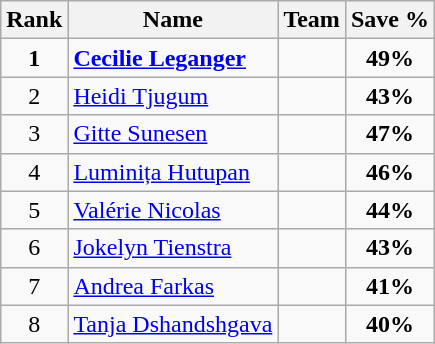<table class="wikitable" style="text-align: center;">
<tr>
<th>Rank</th>
<th>Name</th>
<th>Team</th>
<th>Save %</th>
</tr>
<tr>
<td><strong>1</strong></td>
<td align="left"><strong><a href='#'>Cecilie Leganger</a></strong></td>
<td align="left"><strong></strong></td>
<td><strong>49%</strong></td>
</tr>
<tr>
<td>2</td>
<td align="left"><a href='#'>Heidi Tjugum</a></td>
<td align="left"></td>
<td><strong>43%</strong></td>
</tr>
<tr>
<td>3</td>
<td align="left"><a href='#'>Gitte Sunesen</a></td>
<td align="left"></td>
<td><strong>47%</strong></td>
</tr>
<tr>
<td>4</td>
<td align="left"><a href='#'>Luminița Hutupan</a></td>
<td align="left"></td>
<td><strong>46%</strong></td>
</tr>
<tr>
<td>5</td>
<td align="left"><a href='#'>Valérie Nicolas</a></td>
<td align="left"></td>
<td><strong>44%</strong></td>
</tr>
<tr>
<td>6</td>
<td align="left"><a href='#'>Jokelyn Tienstra</a></td>
<td align="left"></td>
<td><strong>43%</strong></td>
</tr>
<tr>
<td>7</td>
<td align="left"><a href='#'>Andrea Farkas</a></td>
<td align="left"></td>
<td><strong>41%</strong></td>
</tr>
<tr>
<td>8</td>
<td align="left"><a href='#'>Tanja Dshandshgava</a></td>
<td align="left"></td>
<td><strong>40%</strong></td>
</tr>
</table>
